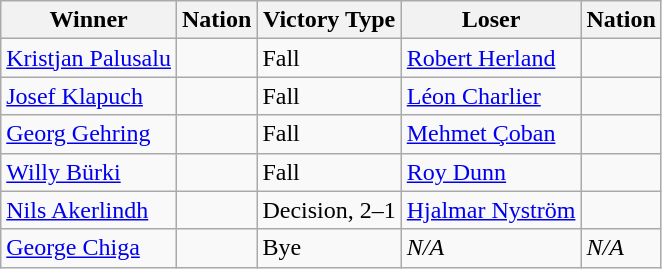<table class="wikitable sortable" style="text-align:left;">
<tr>
<th>Winner</th>
<th>Nation</th>
<th>Victory Type</th>
<th>Loser</th>
<th>Nation</th>
</tr>
<tr>
<td><a href='#'>Kristjan Palusalu</a></td>
<td></td>
<td>Fall</td>
<td><a href='#'>Robert Herland</a></td>
<td></td>
</tr>
<tr>
<td><a href='#'>Josef Klapuch</a></td>
<td></td>
<td>Fall</td>
<td><a href='#'>Léon Charlier</a></td>
<td></td>
</tr>
<tr>
<td><a href='#'>Georg Gehring</a></td>
<td></td>
<td>Fall</td>
<td><a href='#'>Mehmet Çoban</a></td>
<td></td>
</tr>
<tr>
<td><a href='#'>Willy Bürki</a></td>
<td></td>
<td>Fall</td>
<td><a href='#'>Roy Dunn</a></td>
<td></td>
</tr>
<tr>
<td><a href='#'>Nils Akerlindh</a></td>
<td></td>
<td>Decision, 2–1</td>
<td><a href='#'>Hjalmar Nyström</a></td>
<td></td>
</tr>
<tr>
<td><a href='#'>George Chiga</a></td>
<td></td>
<td>Bye</td>
<td><em>N/A</em></td>
<td><em>N/A</em></td>
</tr>
</table>
